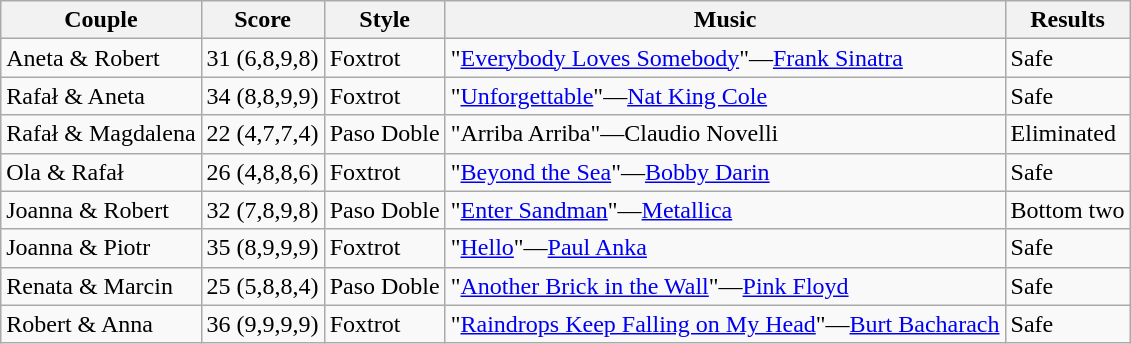<table class="wikitable">
<tr>
<th>Couple</th>
<th>Score</th>
<th>Style</th>
<th>Music</th>
<th>Results</th>
</tr>
<tr>
<td>Aneta & Robert</td>
<td>31 (6,8,9,8)</td>
<td>Foxtrot</td>
<td>"<a href='#'>Everybody Loves Somebody</a>"—<a href='#'>Frank Sinatra</a></td>
<td>Safe</td>
</tr>
<tr>
<td>Rafał & Aneta</td>
<td>34 (8,8,9,9)</td>
<td>Foxtrot</td>
<td>"<a href='#'>Unforgettable</a>"—<a href='#'>Nat King Cole</a></td>
<td>Safe</td>
</tr>
<tr>
<td>Rafał & Magdalena</td>
<td>22 (4,7,7,4)</td>
<td>Paso Doble</td>
<td>"Arriba Arriba"—Claudio Novelli</td>
<td>Eliminated</td>
</tr>
<tr>
<td>Ola & Rafał</td>
<td>26 (4,8,8,6)</td>
<td>Foxtrot</td>
<td>"<a href='#'>Beyond the Sea</a>"—<a href='#'>Bobby Darin</a></td>
<td>Safe</td>
</tr>
<tr>
<td>Joanna & Robert</td>
<td>32 (7,8,9,8)</td>
<td>Paso Doble</td>
<td>"<a href='#'>Enter Sandman</a>"—<a href='#'>Metallica</a></td>
<td>Bottom two</td>
</tr>
<tr>
<td>Joanna & Piotr</td>
<td>35 (8,9,9,9)</td>
<td>Foxtrot</td>
<td>"<a href='#'>Hello</a>"—<a href='#'>Paul Anka</a></td>
<td>Safe</td>
</tr>
<tr>
<td>Renata & Marcin</td>
<td>25 (5,8,8,4)</td>
<td>Paso Doble</td>
<td>"<a href='#'>Another Brick in the Wall</a>"—<a href='#'>Pink Floyd</a></td>
<td>Safe</td>
</tr>
<tr>
<td>Robert & Anna</td>
<td>36 (9,9,9,9)</td>
<td>Foxtrot</td>
<td>"<a href='#'>Raindrops Keep Falling on My Head</a>"—<a href='#'>Burt Bacharach</a></td>
<td>Safe</td>
</tr>
</table>
